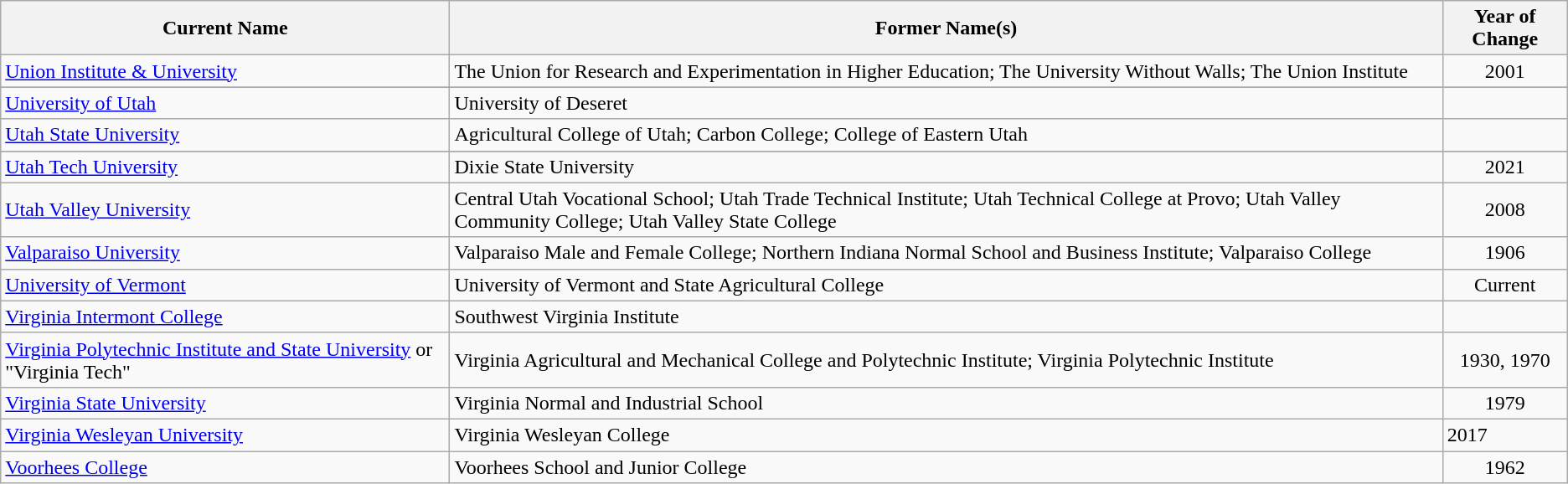<table class="wikitable sortable">
<tr>
<th>Current Name</th>
<th>Former Name(s)</th>
<th>Year of Change</th>
</tr>
<tr>
<td><a href='#'>Union Institute & University</a></td>
<td>The Union for Research and Experimentation in Higher Education; The University Without Walls; The Union Institute</td>
<td align="center">2001</td>
</tr>
<tr>
</tr>
<tr>
<td><a href='#'>University of Utah</a></td>
<td>University of Deseret</td>
<td></td>
</tr>
<tr>
<td><a href='#'>Utah State University</a></td>
<td>Agricultural College of Utah; Carbon College; College of Eastern Utah</td>
<td></td>
</tr>
<tr>
</tr>
<tr>
<td><a href='#'>Utah Tech University</a></td>
<td>Dixie State University</td>
<td align="center">2021</td>
</tr>
<tr>
<td><a href='#'>Utah Valley University</a></td>
<td>Central Utah Vocational School; Utah Trade Technical Institute; Utah Technical College at Provo; Utah Valley Community College; Utah Valley State College</td>
<td align="center">2008</td>
</tr>
<tr>
<td><a href='#'>Valparaiso University</a></td>
<td>Valparaiso Male and Female College; Northern Indiana Normal School and Business Institute; Valparaiso College</td>
<td align="center">1906</td>
</tr>
<tr>
<td><a href='#'>University of Vermont</a></td>
<td>University of Vermont and State Agricultural College</td>
<td align="center">Current</td>
</tr>
<tr>
<td><a href='#'>Virginia Intermont College</a></td>
<td>Southwest Virginia Institute</td>
<td></td>
</tr>
<tr>
<td><a href='#'>Virginia Polytechnic Institute and State University</a> or "Virginia Tech"</td>
<td>Virginia Agricultural and Mechanical College and Polytechnic Institute; Virginia Polytechnic Institute</td>
<td align="center">1930, 1970</td>
</tr>
<tr>
<td><a href='#'>Virginia State University</a></td>
<td>Virginia Normal and Industrial School</td>
<td align="center">1979</td>
</tr>
<tr>
<td><a href='#'>Virginia Wesleyan University</a></td>
<td>Virginia Wesleyan College</td>
<td>2017</td>
</tr>
<tr>
<td><a href='#'>Voorhees College</a></td>
<td>Voorhees School and Junior College</td>
<td align="center">1962</td>
</tr>
</table>
